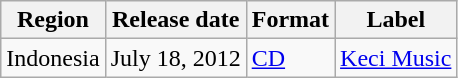<table class="wikitable">
<tr>
<th>Region </th>
<th>Release date</th>
<th>Format</th>
<th>Label</th>
</tr>
<tr>
<td rowspan="1">Indonesia</td>
<td rowspan="3">July 18, 2012</td>
<td rowspan="3"><a href='#'>CD</a></td>
<td rowspan="4"><a href='#'>Keci Music</a></td>
</tr>
</table>
